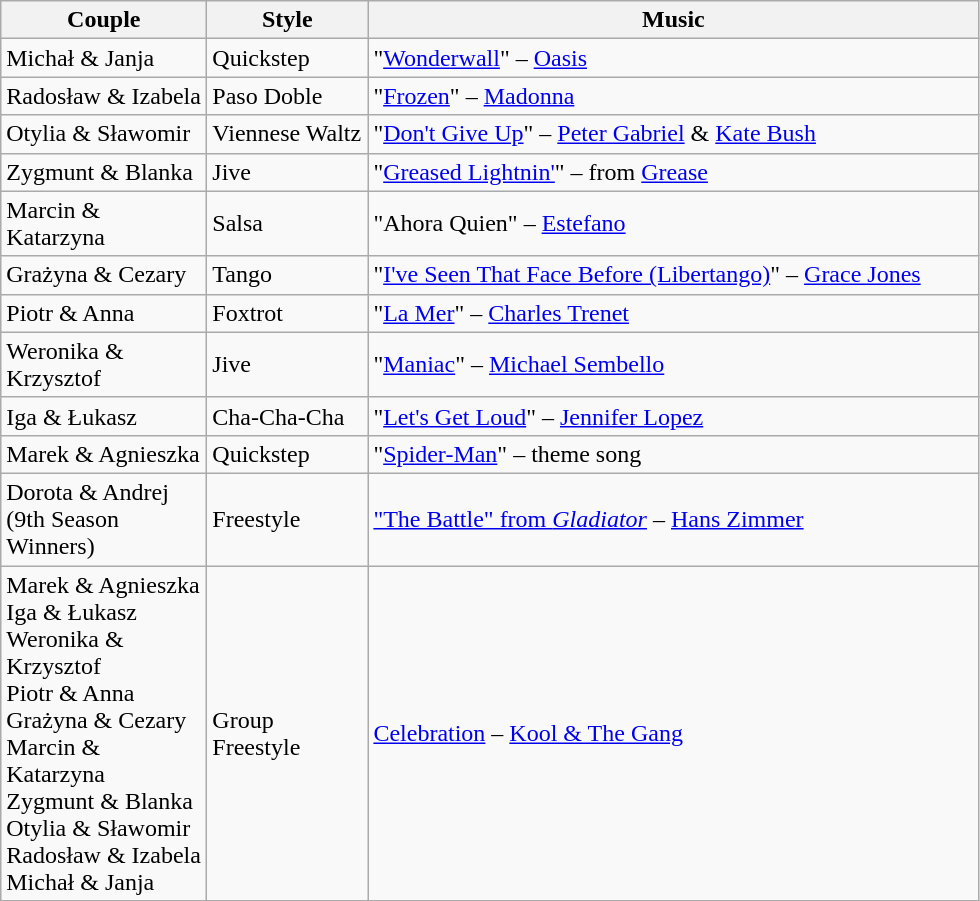<table class="wikitable">
<tr>
<th style="width:130px;">Couple</th>
<th style="width:100px;">Style</th>
<th style="width:400px;">Music</th>
</tr>
<tr>
<td>Michał & Janja</td>
<td>Quickstep</td>
<td>"<a href='#'>Wonderwall</a>" – <a href='#'>Oasis</a></td>
</tr>
<tr>
<td>Radosław & Izabela</td>
<td>Paso Doble</td>
<td>"<a href='#'>Frozen</a>" – <a href='#'>Madonna</a></td>
</tr>
<tr>
<td>Otylia & Sławomir</td>
<td>Viennese Waltz</td>
<td>"<a href='#'>Don't Give Up</a>" – <a href='#'>Peter Gabriel</a> & <a href='#'>Kate Bush</a></td>
</tr>
<tr>
<td>Zygmunt & Blanka</td>
<td>Jive</td>
<td>"<a href='#'>Greased Lightnin'</a>" – from <a href='#'>Grease</a></td>
</tr>
<tr>
<td>Marcin & Katarzyna</td>
<td>Salsa</td>
<td>"Ahora Quien" – <a href='#'>Estefano</a></td>
</tr>
<tr>
<td>Grażyna & Cezary</td>
<td>Tango</td>
<td>"<a href='#'>I've Seen That Face Before (Libertango)</a>" – <a href='#'>Grace Jones</a></td>
</tr>
<tr>
<td>Piotr & Anna</td>
<td>Foxtrot</td>
<td>"<a href='#'>La Mer</a>" – <a href='#'>Charles Trenet</a></td>
</tr>
<tr>
<td>Weronika & Krzysztof</td>
<td>Jive</td>
<td>"<a href='#'>Maniac</a>" – <a href='#'>Michael Sembello</a></td>
</tr>
<tr>
<td>Iga & Łukasz</td>
<td>Cha-Cha-Cha</td>
<td>"<a href='#'>Let's Get Loud</a>" – <a href='#'>Jennifer Lopez</a></td>
</tr>
<tr>
<td>Marek & Agnieszka</td>
<td>Quickstep</td>
<td>"<a href='#'>Spider-Man</a>" – theme song</td>
</tr>
<tr>
<td>Dorota & Andrej (9th Season Winners)</td>
<td>Freestyle</td>
<td><a href='#'>"The Battle" from <em>Gladiator</em></a> – <a href='#'>Hans Zimmer</a></td>
</tr>
<tr>
<td>Marek & Agnieszka<br>Iga & Łukasz<br>Weronika & Krzysztof<br>Piotr & Anna<br>Grażyna & Cezary<br>Marcin & Katarzyna<br>Zygmunt & Blanka<br>Otylia & Sławomir<br>Radosław & Izabela<br>Michał & Janja</td>
<td>Group Freestyle</td>
<td><a href='#'>Celebration</a> – <a href='#'>Kool & The Gang</a></td>
</tr>
</table>
